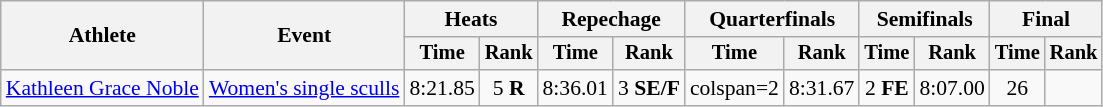<table class="wikitable" style="font-size:90%">
<tr>
<th rowspan="2">Athlete</th>
<th rowspan="2">Event</th>
<th colspan="2">Heats</th>
<th colspan="2">Repechage</th>
<th colspan="2">Quarterfinals</th>
<th colspan="2">Semifinals</th>
<th colspan="2">Final</th>
</tr>
<tr style="font-size:95%">
<th>Time</th>
<th>Rank</th>
<th>Time</th>
<th>Rank</th>
<th>Time</th>
<th>Rank</th>
<th>Time</th>
<th>Rank</th>
<th>Time</th>
<th>Rank</th>
</tr>
<tr align=center>
<td align=left><a href='#'>Kathleen Grace Noble</a></td>
<td align=left><a href='#'>Women's single sculls</a></td>
<td>8:21.85</td>
<td>5 <strong>R</strong></td>
<td>8:36.01</td>
<td>3 <strong>SE/F</strong></td>
<td>colspan=2 </td>
<td>8:31.67</td>
<td>2 <strong>FE</strong></td>
<td>8:07.00</td>
<td>26</td>
</tr>
</table>
